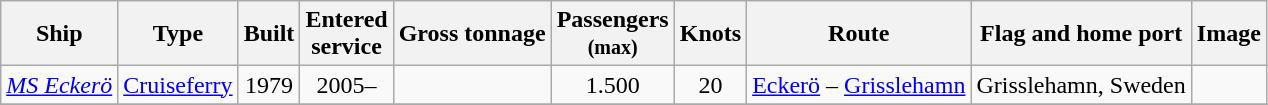<table class="wikitable" style="text-align:center">
<tr>
<th>Ship</th>
<th>Type</th>
<th>Built</th>
<th>Entered<br>service</th>
<th>Gross tonnage</th>
<th>Passengers<br><small>(max)</small></th>
<th>Knots</th>
<th>Route</th>
<th>Flag and home port</th>
<th>Image</th>
</tr>
<tr>
<td><em><a href='#'>MS Eckerö</a></em></td>
<td><a href='#'>Cruiseferry</a></td>
<td>1979</td>
<td>2005–</td>
<td></td>
<td>1.500</td>
<td>20</td>
<td><a href='#'>Eckerö</a> – <a href='#'>Grisslehamn</a></td>
<td> Grisslehamn, Sweden</td>
<td></td>
</tr>
<tr>
</tr>
</table>
